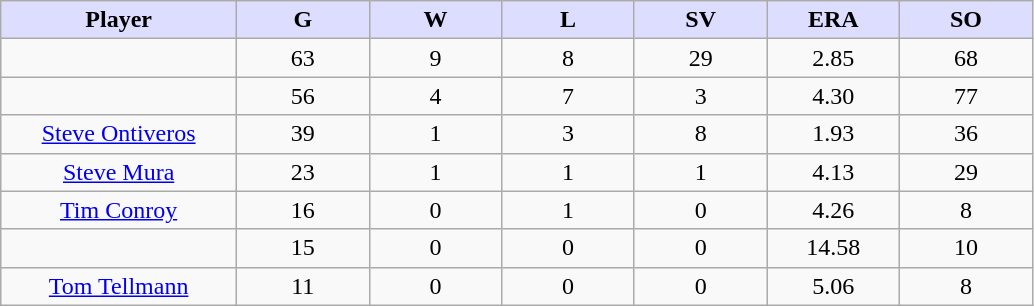<table class="wikitable sortable">
<tr>
<th style="background:#ddf; width:16%;">Player</th>
<th style="background:#ddf; width:9%;">G</th>
<th style="background:#ddf; width:9%;">W</th>
<th style="background:#ddf; width:9%;">L</th>
<th style="background:#ddf; width:9%;">SV</th>
<th style="background:#ddf; width:9%;">ERA</th>
<th style="background:#ddf; width:9%;">SO</th>
</tr>
<tr style="text-align:center;">
<td></td>
<td>63</td>
<td>9</td>
<td>8</td>
<td>29</td>
<td>2.85</td>
<td>68</td>
</tr>
<tr style="text-align:center;">
<td></td>
<td>56</td>
<td>4</td>
<td>7</td>
<td>3</td>
<td>4.30</td>
<td>77</td>
</tr>
<tr style="text-align:center;">
<td><a href='#'>Steve Ontiveros</a></td>
<td>39</td>
<td>1</td>
<td>3</td>
<td>8</td>
<td>1.93</td>
<td>36</td>
</tr>
<tr align=center>
<td><a href='#'>Steve Mura</a></td>
<td>23</td>
<td>1</td>
<td>1</td>
<td>1</td>
<td>4.13</td>
<td>29</td>
</tr>
<tr align=center>
<td><a href='#'>Tim Conroy</a></td>
<td>16</td>
<td>0</td>
<td>1</td>
<td>0</td>
<td>4.26</td>
<td>8</td>
</tr>
<tr align=center>
<td></td>
<td>15</td>
<td>0</td>
<td>0</td>
<td>0</td>
<td>14.58</td>
<td>10</td>
</tr>
<tr align=center>
<td><a href='#'>Tom Tellmann</a></td>
<td>11</td>
<td>0</td>
<td>0</td>
<td>0</td>
<td>5.06</td>
<td>8</td>
</tr>
</table>
